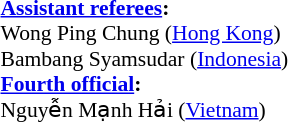<table width=50% style="font-size:90%;">
<tr>
<td><br><strong><a href='#'>Assistant referees</a>:</strong>
<br>Wong Ping Chung (<a href='#'>Hong Kong</a>)
<br>Bambang Syamsudar (<a href='#'>Indonesia</a>)
<br><strong><a href='#'>Fourth official</a>:</strong>
<br>Nguyễn Mạnh Hải (<a href='#'>Vietnam</a>)</td>
</tr>
</table>
